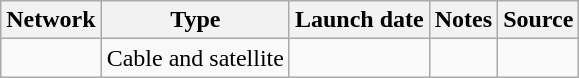<table class="wikitable sortable">
<tr>
<th>Network</th>
<th>Type</th>
<th>Launch date</th>
<th>Notes</th>
<th>Source</th>
</tr>
<tr>
<td><a href='#'></a></td>
<td>Cable and satellite</td>
<td></td>
<td></td>
<td></td>
</tr>
</table>
